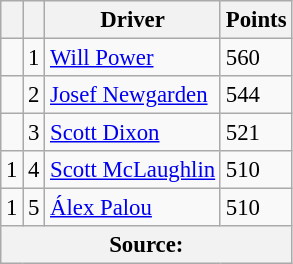<table class="wikitable" style="font-size: 95%;">
<tr>
<th scope="col"></th>
<th scope="col"></th>
<th scope="col">Driver</th>
<th scope="col">Points</th>
</tr>
<tr>
<td align="left"></td>
<td align="center">1</td>
<td> <a href='#'>Will Power</a></td>
<td align="left">560</td>
</tr>
<tr>
<td align="left"></td>
<td align="center">2</td>
<td> <a href='#'>Josef Newgarden</a></td>
<td align="left">544</td>
</tr>
<tr>
<td align="left"></td>
<td align="center">3</td>
<td> <a href='#'>Scott Dixon</a></td>
<td align="left">521</td>
</tr>
<tr>
<td align="left"> 1</td>
<td align="center">4</td>
<td> <a href='#'>Scott McLaughlin</a></td>
<td align="left">510</td>
</tr>
<tr>
<td align="left"> 1</td>
<td align="center">5</td>
<td> <a href='#'>Álex Palou</a></td>
<td align="left">510</td>
</tr>
<tr>
<th colspan=4>Source:</th>
</tr>
</table>
